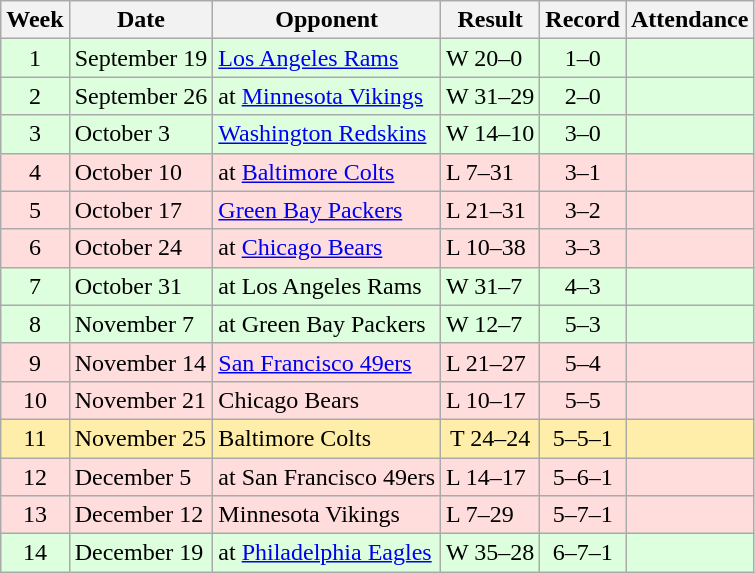<table class="wikitable">
<tr>
<th>Week</th>
<th>Date</th>
<th>Opponent</th>
<th>Result</th>
<th>Record</th>
<th>Attendance</th>
</tr>
<tr style="background: #ddffdd;">
<td align=center>1</td>
<td>September 19</td>
<td><a href='#'>Los Angeles Rams</a></td>
<td>W 20–0</td>
<td align=center>1–0</td>
<td></td>
</tr>
<tr style="background: #ddffdd;">
<td align=center>2</td>
<td>September 26</td>
<td>at <a href='#'>Minnesota Vikings</a></td>
<td>W 31–29</td>
<td align=center>2–0</td>
<td></td>
</tr>
<tr style="background: #ddffdd;">
<td align=center>3</td>
<td>October 3</td>
<td><a href='#'>Washington Redskins</a></td>
<td>W 14–10</td>
<td align=center>3–0</td>
<td></td>
</tr>
<tr style="background: #ffdddd;">
<td align=center>4</td>
<td>October 10</td>
<td>at <a href='#'>Baltimore Colts</a></td>
<td>L 7–31</td>
<td align=center>3–1</td>
<td></td>
</tr>
<tr style="background: #ffdddd;">
<td align=center>5</td>
<td>October 17</td>
<td><a href='#'>Green Bay Packers</a></td>
<td>L 21–31</td>
<td align=center>3–2</td>
<td></td>
</tr>
<tr style="background: #ffdddd;">
<td align=center>6</td>
<td>October 24</td>
<td>at <a href='#'>Chicago Bears</a></td>
<td>L 10–38</td>
<td align=center>3–3</td>
<td></td>
</tr>
<tr style="background: #ddffdd;">
<td align=center>7</td>
<td>October 31</td>
<td>at Los Angeles Rams</td>
<td>W 31–7</td>
<td align=center>4–3</td>
<td></td>
</tr>
<tr style="background: #ddffdd;">
<td align=center>8</td>
<td>November 7</td>
<td>at Green Bay Packers</td>
<td>W 12–7</td>
<td align=center>5–3</td>
<td></td>
</tr>
<tr style="background: #ffdddd;">
<td align=center>9</td>
<td>November 14</td>
<td><a href='#'>San Francisco 49ers</a></td>
<td>L 21–27</td>
<td align=center>5–4</td>
<td></td>
</tr>
<tr style="background: #ffdddd;">
<td align=center>10</td>
<td>November 21</td>
<td>Chicago Bears</td>
<td>L 10–17</td>
<td align=center>5–5</td>
<td></td>
</tr>
<tr style="background: #ffeeaa;">
<td align=center>11</td>
<td>November 25</td>
<td>Baltimore Colts</td>
<td align=center>T 24–24</td>
<td align=center>5–5–1</td>
<td></td>
</tr>
<tr style="background: #ffdddd;">
<td align=center>12</td>
<td>December 5</td>
<td>at San Francisco 49ers</td>
<td>L 14–17</td>
<td align=center>5–6–1</td>
<td></td>
</tr>
<tr style="background: #ffdddd;">
<td align=center>13</td>
<td>December 12</td>
<td>Minnesota Vikings</td>
<td>L 7–29</td>
<td align=center>5–7–1</td>
<td></td>
</tr>
<tr style="background: #ddffdd;">
<td align=center>14</td>
<td>December 19</td>
<td>at <a href='#'>Philadelphia Eagles</a></td>
<td>W 35–28</td>
<td align=center>6–7–1</td>
<td></td>
</tr>
</table>
